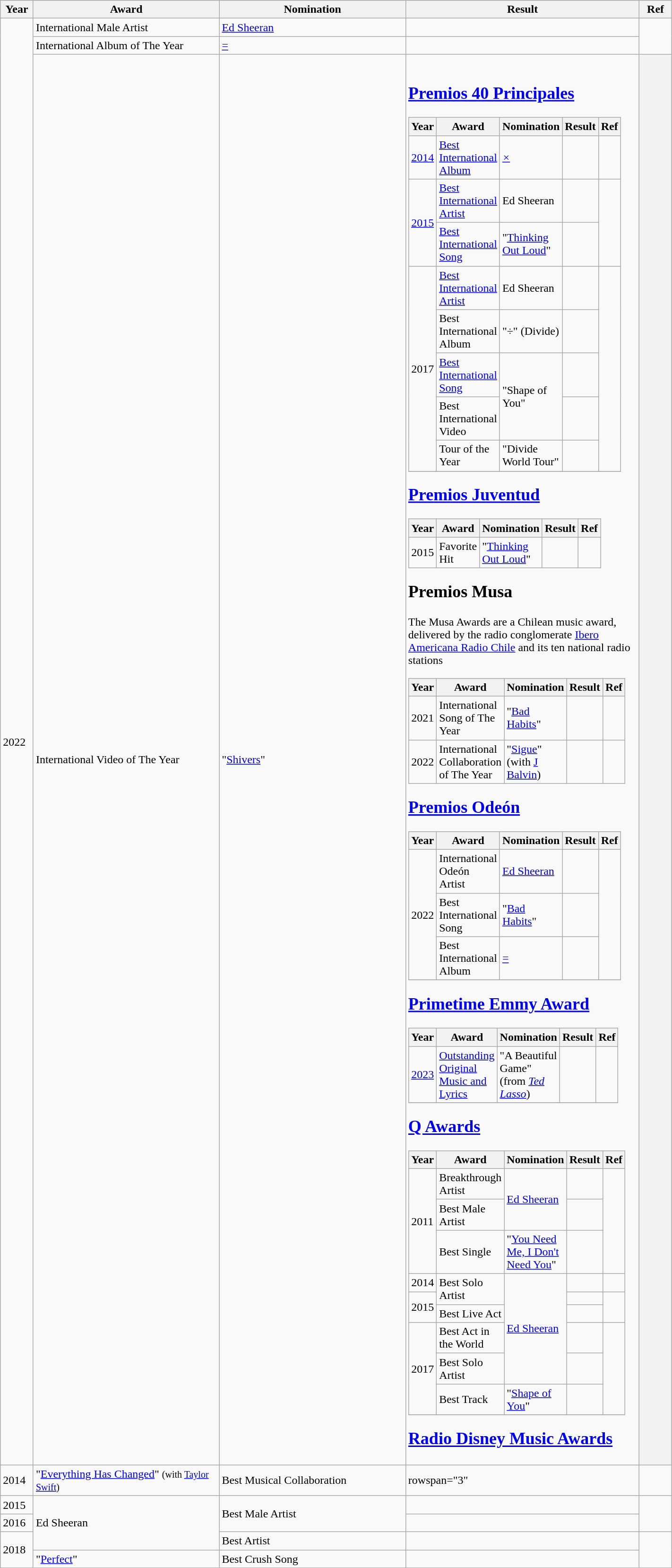<table class="wikitable" style="max-width:75%;">
<tr>
<th width=5%>Year</th>
<th style="width:30%;">Award</th>
<th style="width:30%;">Nomination</th>
<th style="width:10%;">Result</th>
<th style="width:5%;">Ref</th>
</tr>
<tr>
<td rowspan="3">2022</td>
<td>International Male Artist</td>
<td><a href='#'>Ed Sheeran</a></td>
<td></td>
</tr>
<tr>
<td>International Album of The Year</td>
<td><a href='#'>=</a></td>
<td></td>
</tr>
<tr>
<td>International Video of The Year</td>
<td>"<a href='#'>Shivers</a>"</td>
<td><br><h2><a href='#'>Premios 40 Principales</a></h2><table class="wikitable" style="max-width:75%;">
<tr>
<th width=5%>Year</th>
<th style="width:30%;">Award</th>
<th style="width:30%;">Nomination</th>
<th style="width:10%;">Result</th>
<th style="width:5%;">Ref</th>
</tr>
<tr>
<td><a href='#'>2014</a></td>
<td><a href='#'>Best International Album</a></td>
<td><em><a href='#'>×</a></em></td>
<td></td>
<td></td>
</tr>
<tr>
<td rowspan="2"><a href='#'>2015</a></td>
<td><a href='#'>Best International Artist</a></td>
<td>Ed Sheeran</td>
<td></td>
<td rowspan=2></td>
</tr>
<tr>
<td><a href='#'>Best International Song</a></td>
<td>"<a href='#'>Thinking Out Loud</a>"</td>
<td></td>
</tr>
<tr>
<td rowspan="5">2017</td>
<td><a href='#'>Best International Artist</a></td>
<td>Ed Sheeran</td>
<td></td>
<td rowspan=5></td>
</tr>
<tr>
<td>Best International Album</td>
<td>"÷" (Divide)</td>
<td></td>
</tr>
<tr>
<td><a href='#'>Best International Song</a></td>
<td rowspan="2">"Shape of You"</td>
<td></td>
</tr>
<tr>
<td>Best International Video</td>
<td></td>
</tr>
<tr>
<td>Tour of the Year</td>
<td>"Divide World Tour"</td>
<td></td>
</tr>
<tr>
</tr>
</table>
<h2><a href='#'>Premios Juventud</a></h2><table class="wikitable" style="max-width:75%;">
<tr>
<th width=5%>Year</th>
<th style="width:30%;">Award</th>
<th style="width:30%;">Nomination</th>
<th style="width:10%;">Result</th>
<th style="width:5%;">Ref</th>
</tr>
<tr>
<td>2015</td>
<td>Favorite Hit</td>
<td>"<a href='#'>Thinking Out Loud</a>"</td>
<td></td>
<td></td>
</tr>
</table>
<h2>Premios Musa</h2>The Musa Awards are a Chilean music award, delivered by the radio conglomerate <a href='#'>Ibero Americana Radio Chile</a> and its ten national radio stations<table class="wikitable" style="max-width:75%;">
<tr>
<th width=5%>Year</th>
<th style="width:30%;">Award</th>
<th style="width:30%;">Nomination</th>
<th style="width:10%;">Result</th>
<th style="width:5%;">Ref</th>
</tr>
<tr>
<td>2021</td>
<td>International Song of The Year</td>
<td>"<a href='#'>Bad Habits</a>"</td>
<td></td>
</tr>
<tr>
<td>2022</td>
<td>International Collaboration of The Year</td>
<td>"<a href='#'>Sigue</a>" (with <a href='#'>J Balvin</a>)</td>
<td></td>
<td></td>
</tr>
</table>
<h2><a href='#'>Premios Odeón</a></h2><table class="wikitable" style="max-width:75%;">
<tr>
<th width=5%>Year</th>
<th style="width:30%;">Award</th>
<th style="width:30%;">Nomination</th>
<th style="width:10%;">Result</th>
<th style="width:5%;">Ref</th>
</tr>
<tr>
<td rowspan="3">2022</td>
<td>International Odeón Artist</td>
<td><a href='#'>Ed Sheeran</a></td>
<td></td>
<td rowspan="3"></td>
</tr>
<tr>
<td>Best International Song</td>
<td>"<a href='#'>Bad Habits</a>"</td>
<td></td>
</tr>
<tr>
<td>Best International Album</td>
<td><a href='#'>=</a></td>
<td></td>
</tr>
<tr>
</tr>
</table>
<h2><a href='#'>Primetime Emmy Award</a></h2><table class="wikitable" style="max-width:75%;">
<tr>
<th width=5%>Year</th>
<th style="width:30%;">Award</th>
<th style="width:30%;">Nomination</th>
<th style="width:10%;">Result</th>
<th style="width:5%;">Ref</th>
</tr>
<tr>
<td><a href='#'>2023</a></td>
<td><a href='#'>Outstanding Original Music and Lyrics</a></td>
<td>"A Beautiful Game" (from <em><a href='#'>Ted Lasso</a></em>)</td>
<td></td>
<td align="center"></td>
</tr>
<tr>
</tr>
</table>
<h2><a href='#'>Q Awards</a></h2><table class="wikitable" style="max-width:75%;">
<tr>
<th width=5%>Year</th>
<th style="width:30%;">Award</th>
<th style="width:30%;">Nomination</th>
<th style="width:10%;">Result</th>
<th style="width:5%;">Ref</th>
</tr>
<tr>
<td rowspan="3">2011</td>
<td>Breakthrough Artist</td>
<td rowspan=2><a href='#'>Ed Sheeran</a></td>
<td></td>
<td rowspan=3></td>
</tr>
<tr>
<td>Best Male Artist</td>
<td></td>
</tr>
<tr>
<td>Best Single</td>
<td>"<a href='#'>You Need Me, I Don't Need You</a>"</td>
<td></td>
</tr>
<tr>
<td>2014</td>
<td rowspan=2>Best Solo Artist</td>
<td rowspan=5><a href='#'>Ed Sheeran</a></td>
<td></td>
<td></td>
</tr>
<tr>
<td rowspan=2>2015</td>
<td></td>
<td rowspan=2></td>
</tr>
<tr>
<td>Best Live Act</td>
<td></td>
</tr>
<tr>
<td rowspan=3>2017</td>
<td>Best Act in the World</td>
<td></td>
<td rowspan=3></td>
</tr>
<tr>
<td>Best Solo Artist</td>
<td></td>
</tr>
<tr>
<td>Best Track</td>
<td>"<a href='#'>Shape of You</a>"</td>
<td></td>
</tr>
<tr>
</tr>
</table>
<h2><a href='#'>Radio Disney Music Awards</a></h2></td>
<th></th>
</tr>
<tr>
<td>2014</td>
<td>"<a href='#'>Everything Has Changed</a>" <small>(with <a href='#'>Taylor Swift</a>)</small></td>
<td>Best Musical Collaboration</td>
<td>rowspan="3" </td>
<td style="text-align:center;"></td>
</tr>
<tr>
<td>2015</td>
<td rowspan="3">Ed Sheeran</td>
<td rowspan="2">Best Male Artist</td>
<td style="text-align:center;"></td>
</tr>
<tr>
<td>2016</td>
<td style="text-align:center;"></td>
</tr>
<tr>
<td rowspan="2">2018</td>
<td>Best Artist</td>
<td></td>
<td style="text-align:center;" rowspan="2"></td>
</tr>
<tr>
<td>"<a href='#'>Perfect</a>"</td>
<td>Best Crush Song</td>
<td></td>
</tr>
</table>
